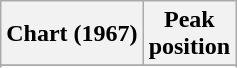<table class="wikitable sortable plainrowheaders" style="text-align:center">
<tr>
<th scope="col">Chart (1967)</th>
<th scope="col">Peak<br> position</th>
</tr>
<tr>
</tr>
<tr>
</tr>
</table>
